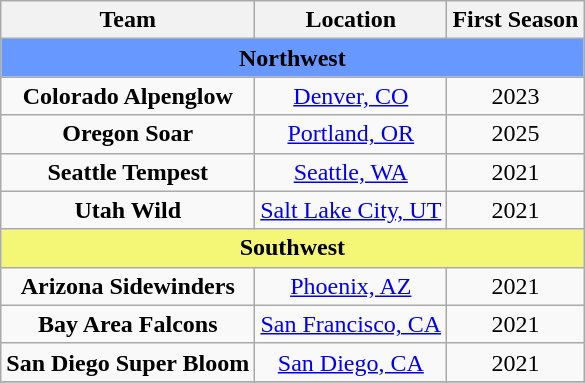<table class="wikitable sortable" style="text-align:center">
<tr>
<th>Team</th>
<th>Location</th>
<th>First Season</th>
</tr>
<tr>
<th style="background:#6698FF" colspan=4>Northwest</th>
</tr>
<tr>
<td><strong>Colorado Alpenglow</strong></td>
<td><a href='#'>Denver, CO</a></td>
<td>2023</td>
</tr>
<tr>
<td><strong>Oregon Soar</strong></td>
<td><a href='#'>Portland, OR</a></td>
<td>2025</td>
</tr>
<tr>
<td><strong>Seattle Tempest</strong></td>
<td><a href='#'>Seattle, WA</a></td>
<td>2021</td>
</tr>
<tr>
<td><strong>Utah Wild</strong></td>
<td><a href='#'>Salt Lake City, UT</a></td>
<td>2021</td>
</tr>
<tr>
<th style="background:#F4F776" colspan=4>Southwest</th>
</tr>
<tr>
<td><strong>Arizona Sidewinders</strong></td>
<td><a href='#'>Phoenix, AZ</a></td>
<td>2021</td>
</tr>
<tr>
<td><strong>Bay Area Falcons</strong></td>
<td><a href='#'>San Francisco, CA</a></td>
<td>2021</td>
</tr>
<tr>
<td><strong>San Diego Super Bloom</strong></td>
<td><a href='#'>San Diego, CA</a></td>
<td>2021</td>
</tr>
<tr>
</tr>
</table>
